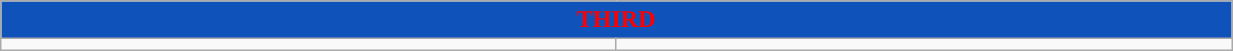<table class="wikitable collapsible collapsed" style="width:65%">
<tr>
<th colspan=6 ! style="color:red; background:#0F52BA">THIRD</th>
</tr>
<tr>
<td></td>
<td></td>
</tr>
</table>
